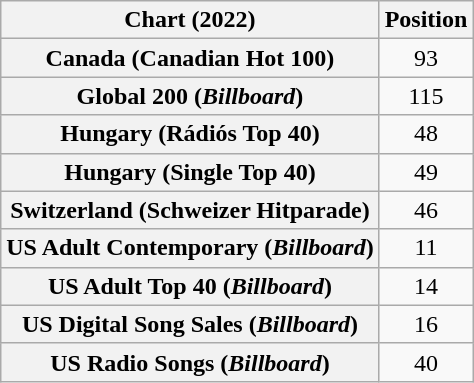<table class="wikitable sortable plainrowheaders" style="text-align:center">
<tr>
<th scope="col">Chart (2022)</th>
<th scope="col">Position</th>
</tr>
<tr>
<th scope="row">Canada (Canadian Hot 100)</th>
<td>93</td>
</tr>
<tr>
<th scope="row">Global 200 (<em>Billboard</em>)</th>
<td>115</td>
</tr>
<tr>
<th scope="row">Hungary (Rádiós Top 40)</th>
<td>48</td>
</tr>
<tr>
<th scope="row">Hungary (Single Top 40)</th>
<td>49</td>
</tr>
<tr>
<th scope="row">Switzerland (Schweizer Hitparade)</th>
<td>46</td>
</tr>
<tr>
<th scope="row">US Adult Contemporary (<em>Billboard</em>)</th>
<td>11</td>
</tr>
<tr>
<th scope="row">US Adult Top 40 (<em>Billboard</em>)</th>
<td>14</td>
</tr>
<tr>
<th scope="row">US Digital Song Sales (<em>Billboard</em>)</th>
<td>16</td>
</tr>
<tr>
<th scope="row">US Radio Songs (<em>Billboard</em>)</th>
<td>40</td>
</tr>
</table>
